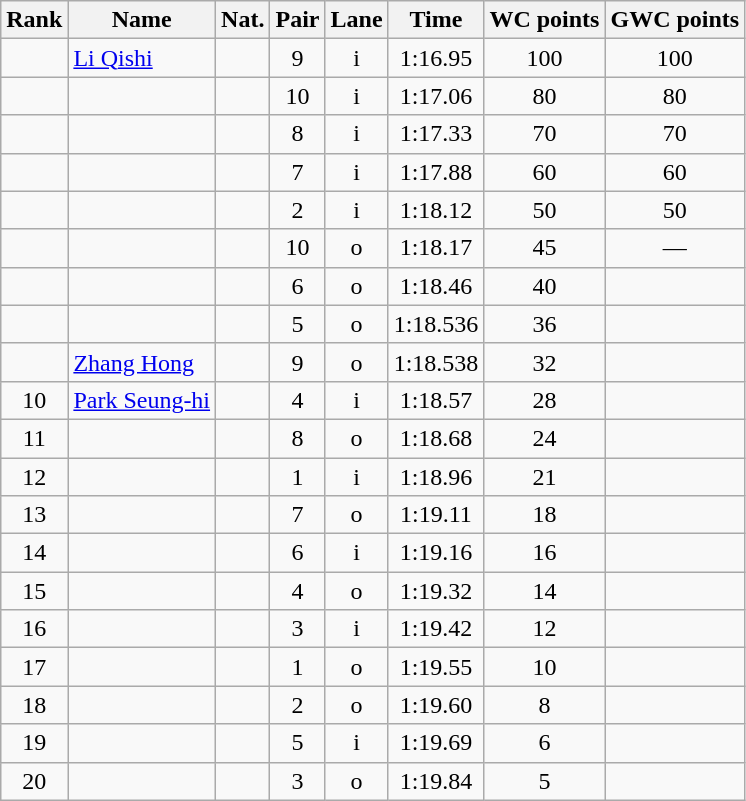<table class="wikitable sortable" style="text-align:center">
<tr>
<th>Rank</th>
<th>Name</th>
<th>Nat.</th>
<th>Pair</th>
<th>Lane</th>
<th>Time</th>
<th>WC points</th>
<th>GWC points</th>
</tr>
<tr>
<td></td>
<td align=left><a href='#'>Li Qishi</a></td>
<td></td>
<td>9</td>
<td>i</td>
<td>1:16.95</td>
<td>100</td>
<td>100</td>
</tr>
<tr>
<td></td>
<td align=left></td>
<td></td>
<td>10</td>
<td>i</td>
<td>1:17.06</td>
<td>80</td>
<td>80</td>
</tr>
<tr>
<td></td>
<td align=left></td>
<td></td>
<td>8</td>
<td>i</td>
<td>1:17.33</td>
<td>70</td>
<td>70</td>
</tr>
<tr>
<td></td>
<td align=left></td>
<td></td>
<td>7</td>
<td>i</td>
<td>1:17.88</td>
<td>60</td>
<td>60</td>
</tr>
<tr>
<td></td>
<td align=left></td>
<td></td>
<td>2</td>
<td>i</td>
<td>1:18.12</td>
<td>50</td>
<td>50</td>
</tr>
<tr>
<td></td>
<td align=left></td>
<td></td>
<td>10</td>
<td>o</td>
<td>1:18.17</td>
<td>45</td>
<td>—</td>
</tr>
<tr>
<td></td>
<td align=left></td>
<td></td>
<td>6</td>
<td>o</td>
<td>1:18.46</td>
<td>40</td>
<td></td>
</tr>
<tr>
<td></td>
<td align=left></td>
<td></td>
<td>5</td>
<td>o</td>
<td>1:18.536</td>
<td>36</td>
<td></td>
</tr>
<tr>
<td></td>
<td align=left><a href='#'>Zhang Hong</a></td>
<td></td>
<td>9</td>
<td>o</td>
<td>1:18.538</td>
<td>32</td>
<td></td>
</tr>
<tr>
<td>10</td>
<td align=left><a href='#'>Park Seung-hi</a></td>
<td></td>
<td>4</td>
<td>i</td>
<td>1:18.57</td>
<td>28</td>
<td></td>
</tr>
<tr>
<td>11</td>
<td align=left></td>
<td></td>
<td>8</td>
<td>o</td>
<td>1:18.68</td>
<td>24</td>
<td></td>
</tr>
<tr>
<td>12</td>
<td align=left></td>
<td></td>
<td>1</td>
<td>i</td>
<td>1:18.96</td>
<td>21</td>
<td></td>
</tr>
<tr>
<td>13</td>
<td align=left></td>
<td></td>
<td>7</td>
<td>o</td>
<td>1:19.11</td>
<td>18</td>
<td></td>
</tr>
<tr>
<td>14</td>
<td align=left></td>
<td></td>
<td>6</td>
<td>i</td>
<td>1:19.16</td>
<td>16</td>
<td></td>
</tr>
<tr>
<td>15</td>
<td align=left></td>
<td></td>
<td>4</td>
<td>o</td>
<td>1:19.32</td>
<td>14</td>
<td></td>
</tr>
<tr>
<td>16</td>
<td align=left></td>
<td></td>
<td>3</td>
<td>i</td>
<td>1:19.42</td>
<td>12</td>
<td></td>
</tr>
<tr>
<td>17</td>
<td align=left></td>
<td></td>
<td>1</td>
<td>o</td>
<td>1:19.55</td>
<td>10</td>
<td></td>
</tr>
<tr>
<td>18</td>
<td align=left></td>
<td></td>
<td>2</td>
<td>o</td>
<td>1:19.60</td>
<td>8</td>
<td></td>
</tr>
<tr>
<td>19</td>
<td align=left></td>
<td></td>
<td>5</td>
<td>i</td>
<td>1:19.69</td>
<td>6</td>
<td></td>
</tr>
<tr>
<td>20</td>
<td align=left></td>
<td></td>
<td>3</td>
<td>o</td>
<td>1:19.84</td>
<td>5</td>
<td></td>
</tr>
</table>
